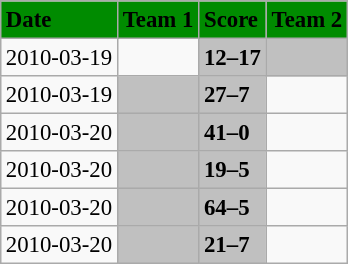<table class="wikitable" style="margin:0.5em auto; font-size:95%">
<tr bgcolor="#008B00">
<td><strong>Date</strong></td>
<td><strong>Team 1</strong></td>
<td><strong>Score</strong></td>
<td><strong>Team 2</strong></td>
</tr>
<tr>
<td>2010-03-19</td>
<td></td>
<td bgcolor="silver"><strong>12–17</strong></td>
<td bgcolor="silver"><strong></strong></td>
</tr>
<tr>
<td>2010-03-19</td>
<td bgcolor="silver"><strong></strong></td>
<td bgcolor="silver"><strong>27–7</strong></td>
<td></td>
</tr>
<tr>
<td>2010-03-20</td>
<td bgcolor="silver"><strong></strong></td>
<td bgcolor="silver"><strong>41–0</strong></td>
<td></td>
</tr>
<tr>
<td>2010-03-20</td>
<td bgcolor="silver"><strong></strong></td>
<td bgcolor="silver"><strong>19–5</strong></td>
<td></td>
</tr>
<tr>
<td>2010-03-20</td>
<td bgcolor="silver"><strong></strong></td>
<td bgcolor="silver"><strong>64–5</strong></td>
<td></td>
</tr>
<tr>
<td>2010-03-20</td>
<td bgcolor="silver"><strong></strong></td>
<td bgcolor="silver"><strong>21–7</strong></td>
<td></td>
</tr>
</table>
